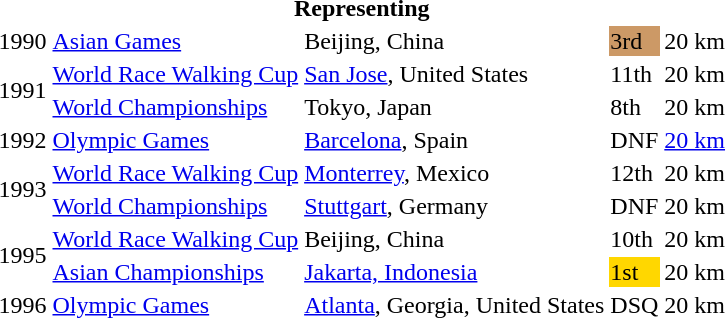<table>
<tr>
<th colspan="5">Representing </th>
</tr>
<tr>
<td>1990</td>
<td><a href='#'>Asian Games</a></td>
<td>Beijing, China</td>
<td bgcolor="cc9966">3rd</td>
<td>20 km</td>
</tr>
<tr>
<td rowspan=2>1991</td>
<td><a href='#'>World Race Walking Cup</a></td>
<td><a href='#'>San Jose</a>, United States</td>
<td>11th</td>
<td>20 km</td>
</tr>
<tr>
<td><a href='#'>World Championships</a></td>
<td>Tokyo, Japan</td>
<td>8th</td>
<td>20 km</td>
</tr>
<tr>
<td>1992</td>
<td><a href='#'>Olympic Games</a></td>
<td><a href='#'>Barcelona</a>, Spain</td>
<td>DNF</td>
<td><a href='#'>20 km</a></td>
</tr>
<tr>
<td rowspan=2>1993</td>
<td><a href='#'>World Race Walking Cup</a></td>
<td><a href='#'>Monterrey</a>, Mexico</td>
<td>12th</td>
<td>20 km</td>
</tr>
<tr>
<td><a href='#'>World Championships</a></td>
<td><a href='#'>Stuttgart</a>, Germany</td>
<td>DNF</td>
<td>20 km</td>
</tr>
<tr>
<td rowspan=2>1995</td>
<td><a href='#'>World Race Walking Cup</a></td>
<td>Beijing, China</td>
<td>10th</td>
<td>20 km</td>
</tr>
<tr>
<td><a href='#'>Asian Championships</a></td>
<td><a href='#'>Jakarta, Indonesia</a></td>
<td bgcolor="gold">1st</td>
<td>20 km</td>
</tr>
<tr>
<td>1996</td>
<td><a href='#'>Olympic Games</a></td>
<td><a href='#'>Atlanta</a>, Georgia, United States</td>
<td align="center">DSQ</td>
<td>20 km</td>
</tr>
</table>
